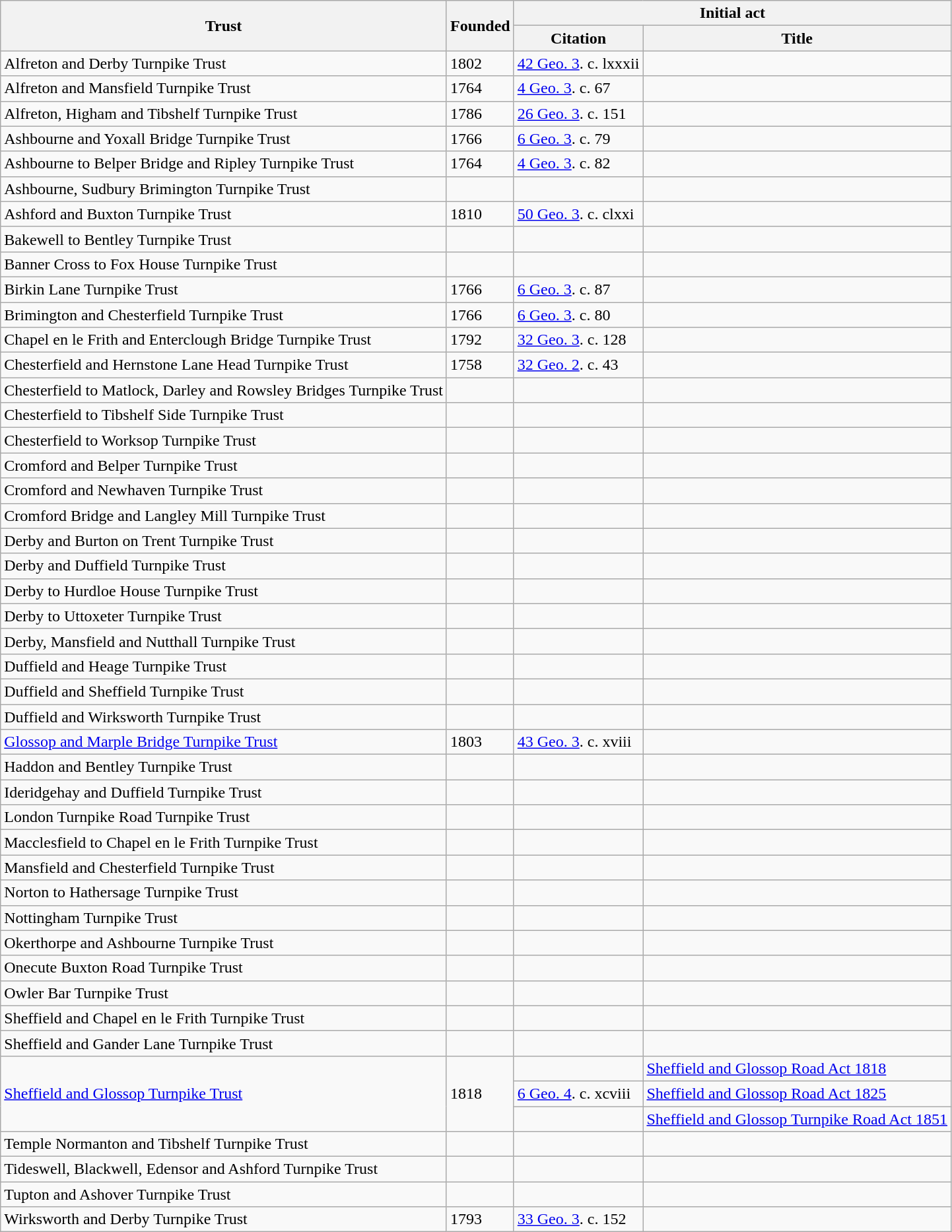<table class="wikitable sortable">
<tr>
<th rowspan=2>Trust</th>
<th rowspan=2>Founded</th>
<th colspan=2>Initial act</th>
</tr>
<tr>
<th>Citation</th>
<th>Title</th>
</tr>
<tr>
<td>Alfreton and Derby Turnpike Trust</td>
<td>1802</td>
<td><a href='#'>42 Geo. 3</a>. c. lxxxii</td>
<td></td>
</tr>
<tr>
<td>Alfreton and Mansfield Turnpike Trust</td>
<td>1764</td>
<td><a href='#'>4 Geo. 3</a>. c. 67</td>
<td></td>
</tr>
<tr>
<td>Alfreton, Higham and Tibshelf Turnpike Trust</td>
<td>1786</td>
<td><a href='#'>26 Geo. 3</a>. c. 151</td>
<td></td>
</tr>
<tr>
<td>Ashbourne and Yoxall Bridge Turnpike Trust</td>
<td>1766</td>
<td><a href='#'>6 Geo. 3</a>. c. 79</td>
<td></td>
</tr>
<tr>
<td>Ashbourne to Belper Bridge and Ripley Turnpike Trust</td>
<td>1764</td>
<td><a href='#'>4 Geo. 3</a>. c. 82</td>
<td></td>
</tr>
<tr>
<td>Ashbourne, Sudbury Brimington Turnpike Trust</td>
<td></td>
<td></td>
<td></td>
</tr>
<tr>
<td>Ashford and Buxton Turnpike Trust</td>
<td>1810</td>
<td><a href='#'>50 Geo. 3</a>. c. clxxi</td>
<td></td>
</tr>
<tr>
<td>Bakewell to Bentley Turnpike Trust</td>
<td></td>
<td></td>
<td></td>
</tr>
<tr>
<td>Banner Cross to Fox House Turnpike Trust</td>
<td></td>
<td></td>
<td></td>
</tr>
<tr>
<td>Birkin Lane Turnpike Trust</td>
<td>1766</td>
<td><a href='#'>6 Geo. 3</a>. c. 87</td>
<td></td>
</tr>
<tr>
<td>Brimington and Chesterfield Turnpike Trust</td>
<td>1766</td>
<td><a href='#'>6 Geo. 3</a>. c. 80</td>
<td></td>
</tr>
<tr>
<td>Chapel en le Frith and Enterclough Bridge Turnpike Trust</td>
<td>1792</td>
<td><a href='#'>32 Geo. 3</a>. c. 128</td>
<td></td>
</tr>
<tr>
<td>Chesterfield and Hernstone Lane Head Turnpike Trust</td>
<td>1758</td>
<td><a href='#'>32 Geo. 2</a>. c. 43</td>
<td></td>
</tr>
<tr>
<td>Chesterfield to Matlock, Darley and Rowsley Bridges Turnpike Trust</td>
<td></td>
<td></td>
<td></td>
</tr>
<tr>
<td>Chesterfield to Tibshelf Side Turnpike Trust</td>
<td></td>
<td></td>
<td></td>
</tr>
<tr>
<td>Chesterfield to Worksop Turnpike Trust</td>
<td></td>
<td></td>
<td></td>
</tr>
<tr>
<td>Cromford and Belper Turnpike Trust</td>
<td></td>
<td></td>
<td></td>
</tr>
<tr>
<td>Cromford and Newhaven Turnpike Trust</td>
<td></td>
<td></td>
<td></td>
</tr>
<tr>
<td>Cromford Bridge and Langley Mill Turnpike Trust</td>
<td></td>
<td></td>
<td></td>
</tr>
<tr>
<td>Derby and Burton on Trent Turnpike Trust</td>
<td></td>
<td></td>
<td></td>
</tr>
<tr>
<td>Derby and Duffield Turnpike Trust</td>
<td></td>
<td></td>
<td></td>
</tr>
<tr>
<td>Derby to Hurdloe House Turnpike Trust</td>
<td></td>
<td></td>
<td></td>
</tr>
<tr>
<td>Derby to Uttoxeter Turnpike Trust</td>
<td></td>
<td></td>
<td></td>
</tr>
<tr>
<td>Derby, Mansfield and Nutthall Turnpike Trust</td>
<td></td>
<td></td>
<td></td>
</tr>
<tr>
<td>Duffield and Heage Turnpike Trust</td>
<td></td>
<td></td>
<td></td>
</tr>
<tr>
<td>Duffield and Sheffield Turnpike Trust</td>
<td></td>
<td></td>
<td></td>
</tr>
<tr>
<td>Duffield and Wirksworth Turnpike Trust</td>
<td></td>
<td></td>
<td></td>
</tr>
<tr>
<td><a href='#'>Glossop and Marple Bridge Turnpike Trust</a></td>
<td>1803</td>
<td><a href='#'>43 Geo. 3</a>. c. xviii</td>
<td></td>
</tr>
<tr>
<td>Haddon and Bentley Turnpike Trust</td>
<td></td>
<td></td>
<td></td>
</tr>
<tr>
<td>Ideridgehay and Duffield Turnpike Trust</td>
<td></td>
<td></td>
<td></td>
</tr>
<tr>
<td>London Turnpike Road Turnpike Trust</td>
<td></td>
<td></td>
<td></td>
</tr>
<tr>
<td>Macclesfield to Chapel en le Frith Turnpike Trust</td>
<td></td>
<td></td>
<td></td>
</tr>
<tr>
<td>Mansfield and Chesterfield Turnpike Trust</td>
<td></td>
<td></td>
<td></td>
</tr>
<tr>
<td>Norton to Hathersage Turnpike Trust</td>
<td></td>
<td></td>
<td></td>
</tr>
<tr>
<td>Nottingham Turnpike Trust</td>
<td></td>
<td></td>
<td></td>
</tr>
<tr>
<td>Okerthorpe and Ashbourne Turnpike Trust</td>
<td></td>
<td></td>
<td></td>
</tr>
<tr>
<td>Onecute Buxton Road Turnpike Trust</td>
<td></td>
<td></td>
<td></td>
</tr>
<tr>
<td>Owler Bar Turnpike Trust</td>
<td></td>
<td></td>
<td></td>
</tr>
<tr>
<td>Sheffield and Chapel en le Frith Turnpike Trust</td>
<td></td>
<td></td>
<td></td>
</tr>
<tr>
<td>Sheffield and Gander Lane Turnpike Trust</td>
<td></td>
<td></td>
<td></td>
</tr>
<tr>
<td rowspan=3><a href='#'>Sheffield and Glossop Turnpike Trust</a></td>
<td rowspan=3>1818</td>
<td></td>
<td><a href='#'>Sheffield and Glossop Road Act 1818</a></td>
</tr>
<tr>
<td><a href='#'>6 Geo. 4</a>. c. xcviii</td>
<td><a href='#'>Sheffield and Glossop Road Act 1825</a></td>
</tr>
<tr>
<td></td>
<td><a href='#'>Sheffield and Glossop Turnpike Road Act 1851</a></td>
</tr>
<tr>
<td>Temple Normanton and Tibshelf Turnpike Trust</td>
<td></td>
<td></td>
<td></td>
</tr>
<tr>
<td>Tideswell, Blackwell, Edensor and Ashford Turnpike Trust</td>
<td></td>
<td></td>
<td></td>
</tr>
<tr>
<td>Tupton and Ashover Turnpike Trust</td>
<td></td>
<td></td>
<td></td>
</tr>
<tr>
<td>Wirksworth and Derby Turnpike Trust</td>
<td>1793</td>
<td><a href='#'>33 Geo. 3</a>. c. 152</td>
<td></td>
</tr>
</table>
